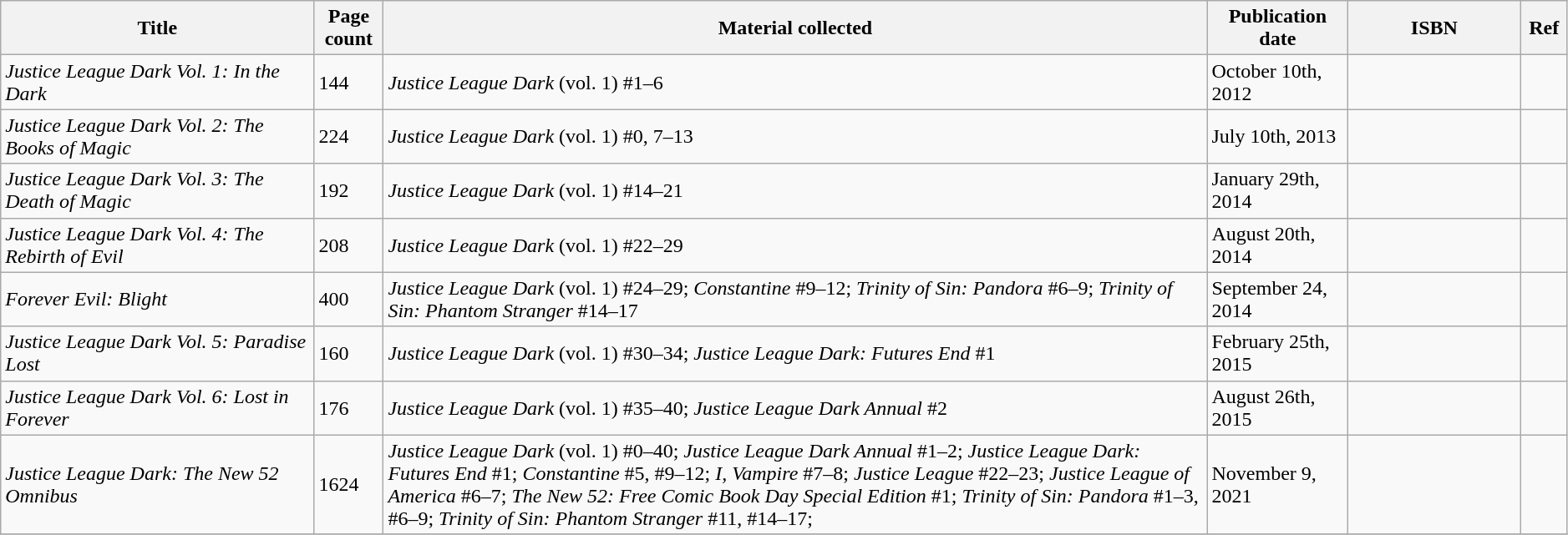<table class="wikitable collapsible collapsed sortable" width=99%>
<tr>
<th scope="col" width="20%">Title</th>
<th scope="col">Page count</th>
<th scope="col">Material collected</th>
<th scope="col" width="9%">Publication date</th>
<th scope="col" width="11%" class=unsortable>ISBN</th>
<th scope="col" width="3%" class=unsortable>Ref</th>
</tr>
<tr>
<td scope "row"><em>Justice League Dark Vol. 1: In the Dark</em></td>
<td>144</td>
<td><em>Justice League Dark</em> (vol. 1) #1–6</td>
<td>October 10th, 2012</td>
<td></td>
<td></td>
</tr>
<tr>
<td scope "row"><em>Justice League Dark Vol. 2: The Books of Magic</em></td>
<td>224</td>
<td><em>Justice League Dark</em> (vol. 1) #0, 7–13</td>
<td>July 10th, 2013</td>
<td></td>
<td></td>
</tr>
<tr>
<td scope "row"><em>Justice League Dark Vol. 3: The Death of Magic</em></td>
<td>192</td>
<td><em>Justice League Dark</em> (vol. 1) #14–21</td>
<td>January 29th, 2014</td>
<td></td>
<td></td>
</tr>
<tr>
<td scope "row"><em>Justice League Dark Vol. 4: The Rebirth of Evil</em></td>
<td>208</td>
<td><em>Justice League Dark</em> (vol. 1) #22–29</td>
<td>August 20th, 2014</td>
<td></td>
<td></td>
</tr>
<tr>
<td scope="row"><em>Forever Evil: Blight</em></td>
<td>400</td>
<td><em>Justice League Dark</em> (vol. 1) #24–29; <em>Constantine</em> #9–12; <em>Trinity of Sin: Pandora</em> #6–9; <em>Trinity of Sin: Phantom Stranger</em> #14–17</td>
<td>September 24, 2014</td>
<td></td>
<td></td>
</tr>
<tr>
<td scope "row"><em>Justice League Dark Vol. 5: Paradise Lost</em></td>
<td>160</td>
<td><em>Justice League Dark</em> (vol. 1) #30–34; <em>Justice League Dark: Futures End</em> #1</td>
<td>February 25th, 2015</td>
<td></td>
<td></td>
</tr>
<tr>
<td scope "row"><em>Justice League Dark Vol. 6: Lost in Forever</em></td>
<td>176</td>
<td><em>Justice League Dark</em> (vol. 1) #35–40; <em>Justice League Dark Annual</em> #2</td>
<td>August 26th, 2015</td>
<td></td>
<td></td>
</tr>
<tr>
<td scope "row"><em>Justice League Dark: The New 52 Omnibus</em></td>
<td>1624</td>
<td><em>Justice League Dark</em> (vol. 1) #0–40; <em>Justice League Dark Annual</em> #1–2; <em>Justice League Dark: Futures End</em> #1; <em>Constantine</em> #5, #9–12; <em>I, Vampire</em> #7–8; <em>Justice League</em> #22–23; <em>Justice League of America</em> #6–7; <em>The New 52: Free Comic Book Day Special Edition</em> #1; <em>Trinity of Sin: Pandora</em> #1–3, #6–9; <em>Trinity of Sin: Phantom Stranger</em> #11, #14–17;</td>
<td>November 9, 2021</td>
<td></td>
<td></td>
</tr>
<tr>
</tr>
</table>
